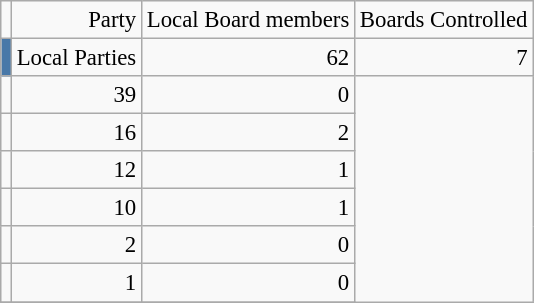<table class="wikitable" style="text-align:right; font-size:95%;">
<tr>
<td></td>
<td>Party</td>
<td>Local Board members</td>
<td>Boards Controlled</td>
</tr>
<tr>
<td bgcolor="#4878a8"></td>
<td align="left">Local Parties</td>
<td>62</td>
<td>7</td>
</tr>
<tr>
<td></td>
<td>39</td>
<td>0</td>
</tr>
<tr>
<td></td>
<td>16</td>
<td>2</td>
</tr>
<tr>
<td></td>
<td>12</td>
<td>1</td>
</tr>
<tr>
<td></td>
<td>10</td>
<td>1</td>
</tr>
<tr>
<td></td>
<td>2</td>
<td>0</td>
</tr>
<tr>
<td></td>
<td>1</td>
<td>0</td>
</tr>
<tr>
</tr>
</table>
